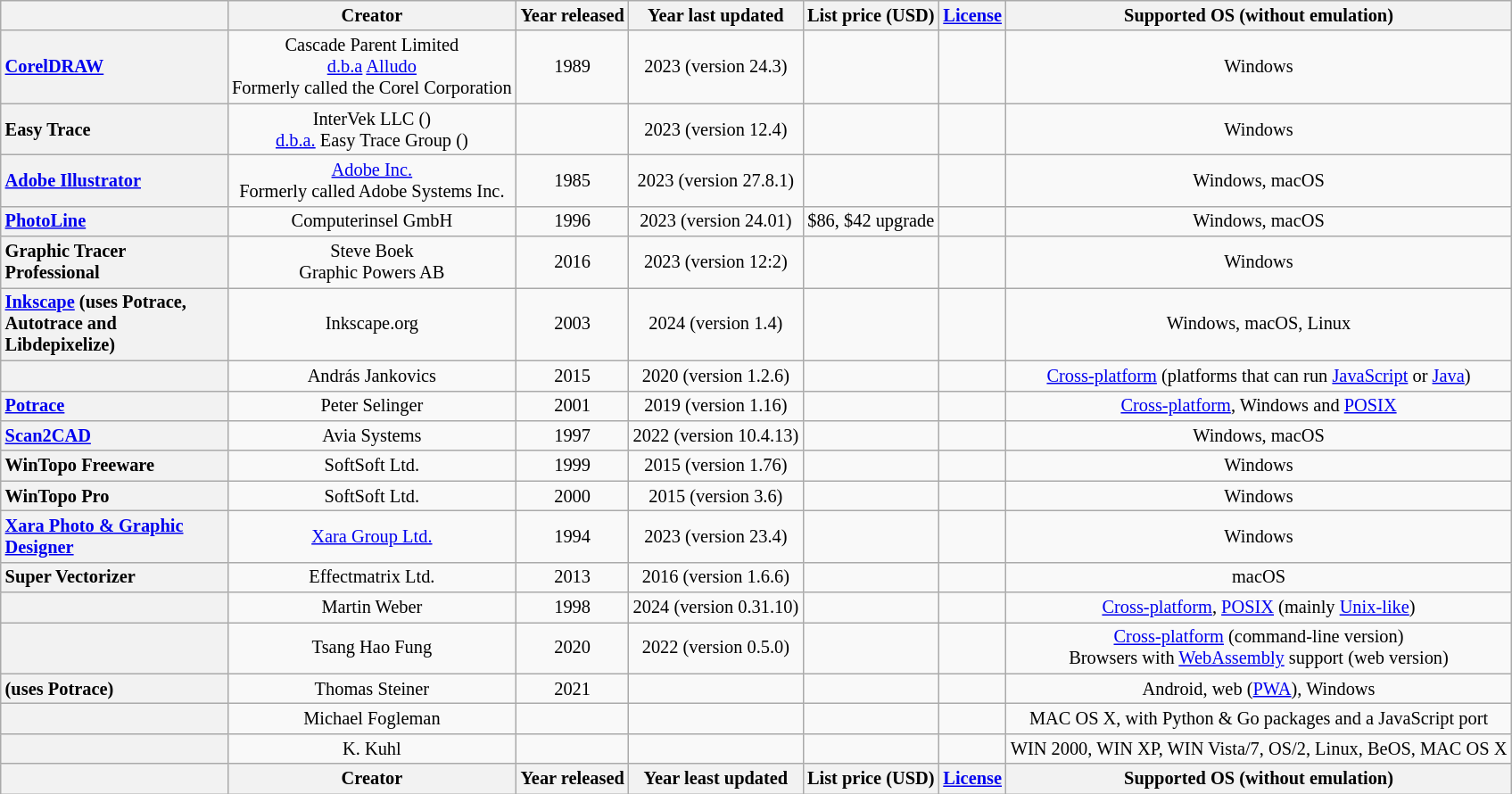<table class="wikitable sortable" style="font-size: 85%; text-align: center; width: auto">
<tr>
<th style="width:12em"></th>
<th>Creator</th>
<th>Year released</th>
<th>Year last updated</th>
<th>List price (USD)</th>
<th><a href='#'>License</a></th>
<th>Supported OS (without emulation)</th>
</tr>
<tr>
<th style="text-align:left"><a href='#'>CorelDRAW</a></th>
<td>Cascade Parent Limited<br><a href='#'>d.b.a</a> <a href='#'>Alludo</a><br>Formerly called the Corel Corporation</td>
<td>1989</td>
<td>2023 (version 24.3)</td>
<td></td>
<td></td>
<td>Windows</td>
</tr>
<tr>
<th style="text-align:left">Easy Trace</th>
<td>InterVek LLC ()<br><a href='#'>d.b.a.</a> Easy Trace Group ()</td>
<td></td>
<td>2023 (version 12.4)</td>
<td></td>
<td></td>
<td>Windows</td>
</tr>
<tr>
<th style="text-align:left"><a href='#'>Adobe Illustrator</a></th>
<td><a href='#'>Adobe Inc.</a><br>Formerly called Adobe Systems Inc.</td>
<td>1985</td>
<td>2023 (version 27.8.1)</td>
<td></td>
<td></td>
<td>Windows, macOS</td>
</tr>
<tr>
<th style="text-align:left"><a href='#'>PhotoLine</a></th>
<td>Computerinsel GmbH</td>
<td>1996</td>
<td>2023 (version 24.01)</td>
<td>$86, $42 upgrade</td>
<td></td>
<td>Windows, macOS</td>
</tr>
<tr>
<th style="text-align:left">Graphic Tracer Professional</th>
<td>Steve Boek<br>Graphic Powers AB</td>
<td>2016</td>
<td>2023 (version 12:2)</td>
<td></td>
<td></td>
<td>Windows</td>
</tr>
<tr>
<th style="text-align:left"><a href='#'>Inkscape</a> (uses Potrace, Autotrace and Libdepixelize)</th>
<td>Inkscape.org</td>
<td>2003</td>
<td>2024 (version 1.4)</td>
<td></td>
<td></td>
<td>Windows, macOS, Linux</td>
</tr>
<tr>
<th style="text-align:left"></th>
<td>András Jankovics</td>
<td>2015</td>
<td>2020 (version 1.2.6)</td>
<td></td>
<td></td>
<td><a href='#'>Cross-platform</a> (platforms that can run <a href='#'>JavaScript</a> or <a href='#'>Java</a>)</td>
</tr>
<tr>
<th style="text-align:left"><a href='#'>Potrace</a></th>
<td>Peter Selinger</td>
<td>2001</td>
<td>2019 (version 1.16)</td>
<td></td>
<td></td>
<td><a href='#'>Cross-platform</a>, Windows and <a href='#'>POSIX</a></td>
</tr>
<tr>
<th style="text-align:left"><a href='#'>Scan2CAD</a></th>
<td>Avia Systems</td>
<td>1997</td>
<td>2022 (version 10.4.13)</td>
<td></td>
<td></td>
<td>Windows, macOS</td>
</tr>
<tr>
<th style="text-align:left">WinTopo Freeware</th>
<td>SoftSoft Ltd.</td>
<td>1999</td>
<td>2015 (version 1.76)</td>
<td></td>
<td></td>
<td>Windows</td>
</tr>
<tr>
<th style="text-align:left">WinTopo Pro</th>
<td>SoftSoft Ltd.</td>
<td>2000</td>
<td>2015 (version 3.6)</td>
<td></td>
<td></td>
<td>Windows</td>
</tr>
<tr>
<th style="text-align:left"><a href='#'>Xara Photo & Graphic Designer</a></th>
<td><a href='#'>Xara Group Ltd.</a></td>
<td>1994</td>
<td>2023 (version 23.4)</td>
<td></td>
<td></td>
<td>Windows</td>
</tr>
<tr>
<th style="text-align:left">Super Vectorizer</th>
<td>Effectmatrix Ltd.</td>
<td>2013</td>
<td>2016 (version 1.6.6)</td>
<td></td>
<td></td>
<td>macOS</td>
</tr>
<tr>
<th style="text-align:left"></th>
<td>Martin Weber</td>
<td>1998</td>
<td>2024 (version 0.31.10)</td>
<td></td>
<td></td>
<td><a href='#'>Cross-platform</a>, <a href='#'>POSIX</a> (mainly <a href='#'>Unix-like</a>)</td>
</tr>
<tr>
<th style="text-align:left"></th>
<td>Tsang Hao Fung</td>
<td>2020</td>
<td>2022 (version 0.5.0)</td>
<td></td>
<td></td>
<td><a href='#'>Cross-platform</a> (command-line version)<br>Browsers with <a href='#'>WebAssembly</a> support (web version)</td>
</tr>
<tr>
<th style="text-align:left"> (uses Potrace)</th>
<td>Thomas Steiner</td>
<td>2021</td>
<td></td>
<td></td>
<td></td>
<td>Android, web (<a href='#'>PWA</a>), Windows</td>
</tr>
<tr>
<th style="text-align:left"></th>
<td>Michael Fogleman</td>
<td></td>
<td></td>
<td></td>
<td></td>
<td>MAC OS X, with Python & Go packages and a JavaScript port</td>
</tr>
<tr>
<th style="text-align:left"></th>
<td>K. Kuhl</td>
<td></td>
<td></td>
<td></td>
<td></td>
<td>WIN 2000, WIN XP, WIN Vista/7, OS/2, Linux, BeOS, MAC OS X</td>
</tr>
<tr class="sortbottom">
<th></th>
<th>Creator</th>
<th>Year released</th>
<th>Year least updated</th>
<th>List price (USD)</th>
<th><a href='#'>License</a></th>
<th>Supported OS (without emulation)</th>
</tr>
</table>
